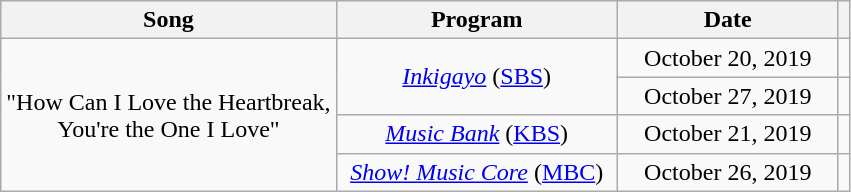<table class="wikitable" style="text-align:center">
<tr>
<th>Song</th>
<th width="180">Program</th>
<th width="140">Date</th>
<th></th>
</tr>
<tr>
<td rowspan="4">"How Can I Love the Heartbreak, <br> You're the One I Love"</td>
<td rowspan="2"><em><a href='#'>Inkigayo</a></em> (<a href='#'>SBS</a>)</td>
<td>October 20, 2019</td>
<td></td>
</tr>
<tr>
<td>October 27, 2019</td>
<td></td>
</tr>
<tr>
<td><em><a href='#'>Music Bank</a></em> (<a href='#'>KBS</a>)</td>
<td>October 21, 2019</td>
<td></td>
</tr>
<tr>
<td><em><a href='#'>Show! Music Core</a></em> (<a href='#'>MBC</a>)</td>
<td>October 26, 2019</td>
<td></td>
</tr>
</table>
